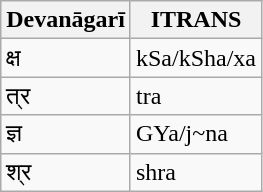<table class="wikitable">
<tr>
<th>Devanāgarī</th>
<th>ITRANS</th>
</tr>
<tr>
<td>क्ष</td>
<td>kSa/kSha/xa</td>
</tr>
<tr>
<td>त्र</td>
<td>tra</td>
</tr>
<tr>
<td>ज्ञ</td>
<td>GYa/j~na</td>
</tr>
<tr>
<td>श्र</td>
<td>shra</td>
</tr>
</table>
